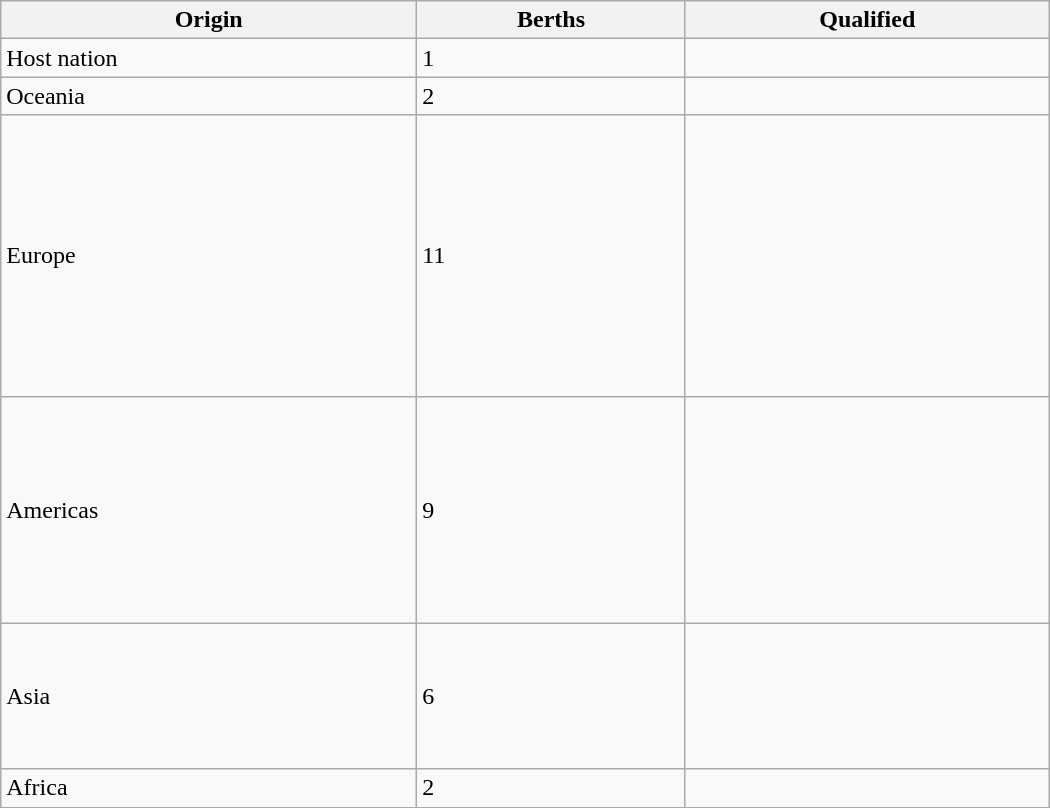<table class="wikitable" style="width:700px;">
<tr>
<th>Origin</th>
<th>Berths</th>
<th>Qualified</th>
</tr>
<tr>
<td>Host nation</td>
<td>1</td>
<td></td>
</tr>
<tr>
<td>Oceania</td>
<td>2</td>
<td> <br> </td>
</tr>
<tr>
<td>Europe</td>
<td>11</td>
<td> <br>  <br>  <br>  <br>  <br>  <br>  <br>  <br>  <br>  <br> </td>
</tr>
<tr>
<td>Americas</td>
<td>9</td>
<td> <br>  <br>  <br>  <br>  <br>  <br>  <br>  <br> </td>
</tr>
<tr>
<td>Asia</td>
<td>6</td>
<td> <br>  <br>  <br>  <br>  <br> </td>
</tr>
<tr>
<td>Africa</td>
<td>2</td>
<td> <br> </td>
</tr>
</table>
